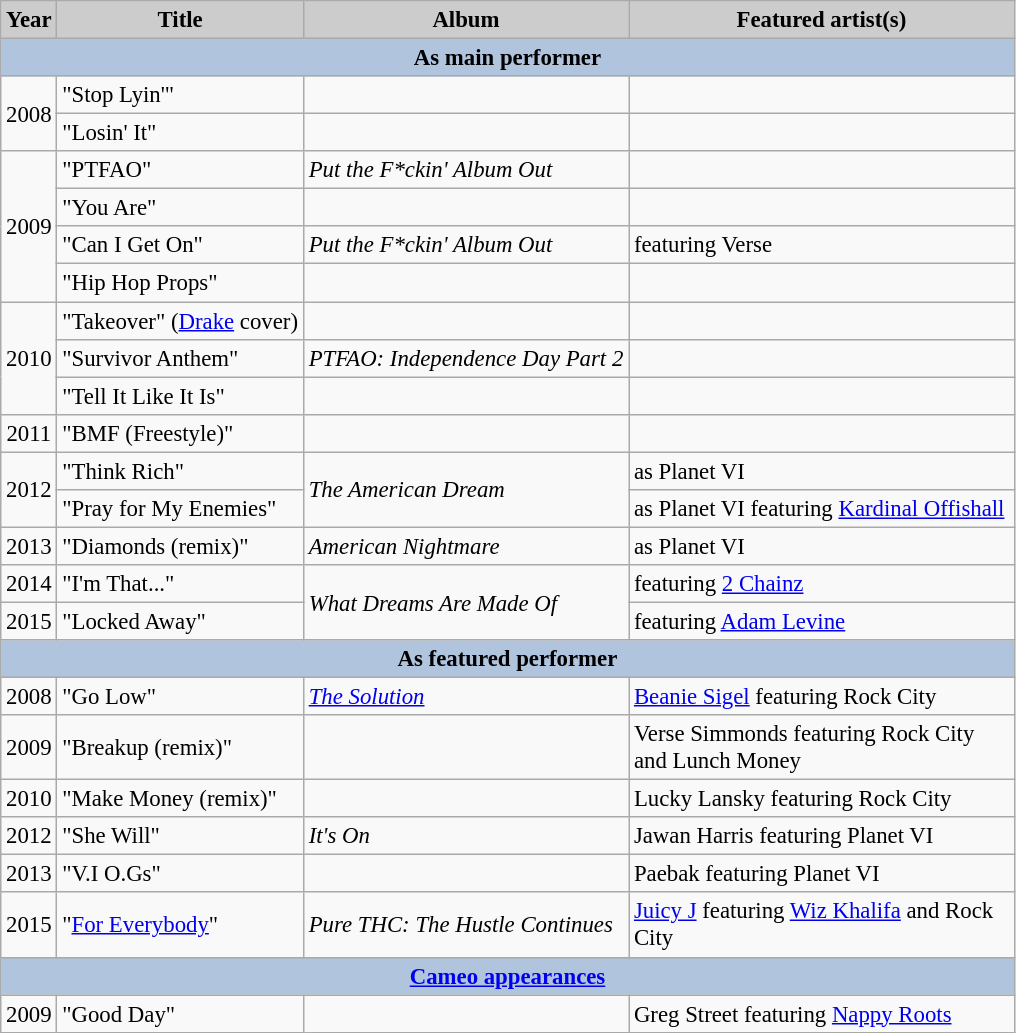<table class="wikitable" style="font-size:95%">
<tr style="text-align:center;">
<th style="background:#ccc;">Year</th>
<th style="background:#ccc;">Title</th>
<th style="background:#ccc;">Album</th>
<th style="background:#ccc;width:250px">Featured artist(s)</th>
</tr>
<tr style="text-align:center;">
<th colspan="4" style="background:#B0C4DE;">As main performer</th>
</tr>
<tr>
<td rowspan="2" style="text-align:center;">2008</td>
<td>"Stop Lyin'"</td>
<td></td>
<td></td>
</tr>
<tr>
<td>"Losin' It"</td>
<td></td>
<td></td>
</tr>
<tr>
<td rowspan="4" style="text-align:center;">2009</td>
<td>"PTFAO"</td>
<td><em>Put the F*ckin' Album Out</em></td>
<td></td>
</tr>
<tr>
<td>"You Are"</td>
<td></td>
<td></td>
</tr>
<tr>
<td>"Can I Get On"</td>
<td><em>Put the F*ckin' Album Out</em></td>
<td>featuring Verse</td>
</tr>
<tr>
<td>"Hip Hop Props"</td>
<td></td>
<td></td>
</tr>
<tr>
<td rowspan="3" style="text-align:center;">2010</td>
<td>"Takeover" (<a href='#'>Drake</a> cover)</td>
<td></td>
<td></td>
</tr>
<tr>
<td>"Survivor Anthem"</td>
<td><em>PTFAO: Independence Day Part 2</em></td>
<td></td>
</tr>
<tr>
<td>"Tell It Like It Is"</td>
<td></td>
<td></td>
</tr>
<tr>
<td style="text-align:center;">2011</td>
<td>"BMF (Freestyle)"</td>
<td></td>
<td></td>
</tr>
<tr>
<td rowspan="2" style="text-align:center;">2012</td>
<td>"Think Rich"</td>
<td rowspan="2"><em>The American Dream</em></td>
<td>as Planet VI</td>
</tr>
<tr>
<td>"Pray for My Enemies"</td>
<td>as Planet VI featuring <a href='#'>Kardinal Offishall</a></td>
</tr>
<tr>
<td style="text-align:center;">2013</td>
<td>"Diamonds (remix)"</td>
<td><em>American Nightmare</em></td>
<td>as Planet VI</td>
</tr>
<tr>
<td style="text-align:center;">2014</td>
<td>"I'm That..."</td>
<td rowspan="2"><em>What Dreams Are Made Of</em></td>
<td>featuring <a href='#'>2 Chainz</a></td>
</tr>
<tr>
<td style="text-align:center;">2015</td>
<td>"Locked Away"</td>
<td>featuring <a href='#'>Adam Levine</a></td>
</tr>
<tr>
<th colspan="4" style="background:#B0C4DE;">As featured performer</th>
</tr>
<tr>
<td style="text-align:center;">2008</td>
<td>"Go Low"</td>
<td><em><a href='#'>The Solution</a></em></td>
<td><a href='#'>Beanie Sigel</a> featuring Rock City</td>
</tr>
<tr>
<td style="text-align:center;">2009</td>
<td>"Breakup (remix)"</td>
<td></td>
<td>Verse Simmonds featuring Rock City and Lunch Money</td>
</tr>
<tr>
<td style="text-align:center;">2010</td>
<td>"Make Money (remix)"</td>
<td></td>
<td>Lucky Lansky featuring Rock City</td>
</tr>
<tr>
<td style="text-align:center;">2012</td>
<td>"She Will"</td>
<td><em>It's On</em></td>
<td>Jawan Harris featuring Planet VI</td>
</tr>
<tr>
<td style="text-align:center;">2013</td>
<td>"V.I O.Gs"</td>
<td></td>
<td>Paebak featuring Planet VI</td>
</tr>
<tr>
<td style="text-align:center;">2015</td>
<td>"<a href='#'>For Everybody</a>"</td>
<td><em>Pure THC: The Hustle Continues</em></td>
<td><a href='#'>Juicy J</a> featuring <a href='#'>Wiz Khalifa</a> and Rock City</td>
</tr>
<tr>
<th colspan="4" style="background:#B0C4DE;"><a href='#'>Cameo appearances</a></th>
</tr>
<tr>
<td style="text-align:center;">2009</td>
<td>"Good Day"</td>
<td></td>
<td>Greg Street featuring <a href='#'>Nappy Roots</a></td>
</tr>
</table>
